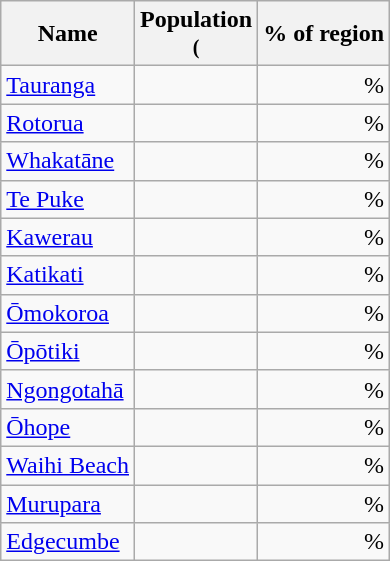<table class="wikitable">
<tr>
<th>Name</th>
<th>Population<br><small>(</small></th>
<th>% of region</th>
</tr>
<tr>
<td><a href='#'>Tauranga</a></td>
<td style="text-align:right;"></td>
<td style="text-align:right;">%</td>
</tr>
<tr>
<td><a href='#'>Rotorua</a></td>
<td style="text-align:right;"></td>
<td style="text-align:right;">%</td>
</tr>
<tr>
<td><a href='#'>Whakatāne</a></td>
<td style="text-align:right;"></td>
<td style="text-align:right;">%</td>
</tr>
<tr>
<td><a href='#'>Te Puke</a></td>
<td style="text-align:right;"></td>
<td style="text-align:right;">%</td>
</tr>
<tr>
<td><a href='#'>Kawerau</a></td>
<td style="text-align:right;"></td>
<td style="text-align:right;">%</td>
</tr>
<tr>
<td><a href='#'>Katikati</a></td>
<td style="text-align:right;"></td>
<td style="text-align:right;">%</td>
</tr>
<tr>
<td><a href='#'>Ōmokoroa</a></td>
<td style="text-align:right;"></td>
<td style="text-align:right;">%</td>
</tr>
<tr>
<td><a href='#'>Ōpōtiki</a></td>
<td style="text-align:right;"></td>
<td style="text-align:right;">%</td>
</tr>
<tr>
<td><a href='#'>Ngongotahā</a></td>
<td style="text-align:right;"></td>
<td style="text-align:right;">%</td>
</tr>
<tr>
<td><a href='#'>Ōhope</a></td>
<td style="text-align:right;"></td>
<td style="text-align:right;">%</td>
</tr>
<tr>
<td><a href='#'>Waihi Beach</a></td>
<td style="text-align:right;"></td>
<td style="text-align:right;">%</td>
</tr>
<tr>
<td><a href='#'>Murupara</a></td>
<td style="text-align:right;"></td>
<td style="text-align:right;">%</td>
</tr>
<tr>
<td><a href='#'>Edgecumbe</a></td>
<td style="text-align:right;"></td>
<td style="text-align:right;">%</td>
</tr>
</table>
